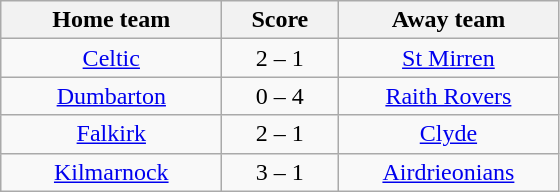<table class="wikitable" style="text-align: center">
<tr>
<th width=140>Home team</th>
<th width=70>Score</th>
<th width=140>Away team</th>
</tr>
<tr>
<td><a href='#'>Celtic</a></td>
<td>2 – 1</td>
<td><a href='#'>St Mirren</a></td>
</tr>
<tr>
<td><a href='#'>Dumbarton</a></td>
<td>0 – 4</td>
<td><a href='#'>Raith Rovers</a></td>
</tr>
<tr>
<td><a href='#'>Falkirk</a></td>
<td>2 – 1</td>
<td><a href='#'>Clyde</a></td>
</tr>
<tr>
<td><a href='#'>Kilmarnock</a></td>
<td>3 – 1</td>
<td><a href='#'>Airdrieonians</a></td>
</tr>
</table>
